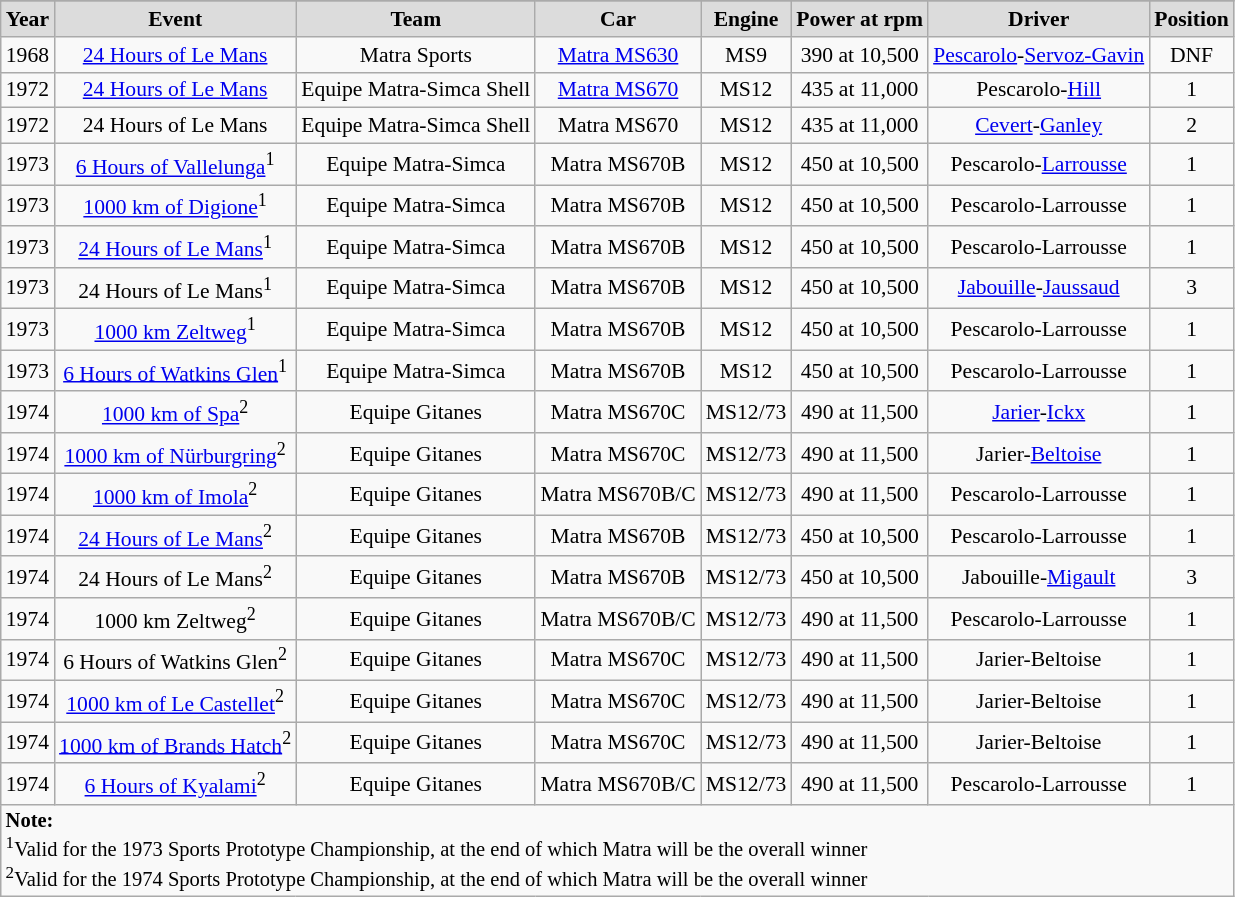<table class="wikitable" cellpadding="0" cellspacing="0" style="text-align:center; font-size:90%;">
<tr>
</tr>
<tr style="background:#DCDCDC; align:center; valign:middle; font-weight:bold">
<td>Year</td>
<td>Event</td>
<td>Team</td>
<td>Car</td>
<td>Engine</td>
<td>Power at rpm</td>
<td>Driver</td>
<td>Position</td>
</tr>
<tr>
<td>1968</td>
<td><a href='#'>24 Hours of Le Mans</a></td>
<td>Matra Sports</td>
<td><a href='#'>Matra MS630</a></td>
<td>MS9</td>
<td>390 at 10,500</td>
<td><a href='#'>Pescarolo</a>-<a href='#'>Servoz-Gavin</a></td>
<td>DNF</td>
</tr>
<tr>
<td>1972</td>
<td><a href='#'>24 Hours of Le Mans</a></td>
<td>Equipe Matra-Simca Shell</td>
<td><a href='#'>Matra MS670</a></td>
<td>MS12</td>
<td>435 at 11,000</td>
<td>Pescarolo-<a href='#'>Hill</a></td>
<td>1</td>
</tr>
<tr>
<td>1972</td>
<td>24 Hours of Le Mans</td>
<td>Equipe Matra-Simca Shell</td>
<td>Matra MS670</td>
<td>MS12</td>
<td>435 at 11,000</td>
<td><a href='#'>Cevert</a>-<a href='#'>Ganley</a></td>
<td>2</td>
</tr>
<tr>
<td>1973</td>
<td><a href='#'>6 Hours of Vallelunga</a><sup>1</sup></td>
<td>Equipe Matra-Simca</td>
<td>Matra MS670B</td>
<td>MS12</td>
<td>450 at 10,500</td>
<td>Pescarolo-<a href='#'>Larrousse</a></td>
<td>1</td>
</tr>
<tr>
<td>1973</td>
<td><a href='#'>1000 km of Digione</a><sup>1</sup></td>
<td>Equipe Matra-Simca</td>
<td>Matra MS670B</td>
<td>MS12</td>
<td>450 at 10,500</td>
<td>Pescarolo-Larrousse</td>
<td>1</td>
</tr>
<tr>
<td>1973</td>
<td><a href='#'>24 Hours of Le Mans</a><sup>1</sup></td>
<td>Equipe Matra-Simca</td>
<td>Matra MS670B</td>
<td>MS12</td>
<td>450 at 10,500</td>
<td>Pescarolo-Larrousse</td>
<td>1</td>
</tr>
<tr>
<td>1973</td>
<td>24 Hours of Le Mans<sup>1</sup></td>
<td>Equipe Matra-Simca</td>
<td>Matra MS670B</td>
<td>MS12</td>
<td>450 at 10,500</td>
<td><a href='#'>Jabouille</a>-<a href='#'>Jaussaud</a></td>
<td>3</td>
</tr>
<tr>
<td>1973</td>
<td><a href='#'>1000 km Zeltweg</a><sup>1</sup></td>
<td>Equipe Matra-Simca</td>
<td>Matra MS670B</td>
<td>MS12</td>
<td>450 at 10,500</td>
<td>Pescarolo-Larrousse</td>
<td>1</td>
</tr>
<tr>
<td>1973</td>
<td><a href='#'>6 Hours of Watkins Glen</a><sup>1</sup></td>
<td>Equipe Matra-Simca</td>
<td>Matra MS670B</td>
<td>MS12</td>
<td>450 at 10,500</td>
<td>Pescarolo-Larrousse</td>
<td>1</td>
</tr>
<tr>
<td>1974</td>
<td><a href='#'>1000 km of Spa</a><sup>2</sup></td>
<td>Equipe Gitanes</td>
<td>Matra MS670C</td>
<td>MS12/73</td>
<td>490 at 11,500</td>
<td><a href='#'>Jarier</a>-<a href='#'>Ickx</a></td>
<td>1</td>
</tr>
<tr>
<td>1974</td>
<td><a href='#'>1000 km of Nürburgring</a><sup>2</sup></td>
<td>Equipe Gitanes</td>
<td>Matra MS670C</td>
<td>MS12/73</td>
<td>490 at 11,500</td>
<td>Jarier-<a href='#'>Beltoise</a></td>
<td>1</td>
</tr>
<tr>
<td>1974</td>
<td><a href='#'>1000 km of Imola</a><sup>2</sup></td>
<td>Equipe Gitanes</td>
<td>Matra MS670B/C</td>
<td>MS12/73</td>
<td>490 at 11,500</td>
<td>Pescarolo-Larrousse</td>
<td>1</td>
</tr>
<tr>
<td>1974</td>
<td><a href='#'>24 Hours of Le Mans</a><sup>2</sup></td>
<td>Equipe Gitanes</td>
<td>Matra MS670B</td>
<td>MS12/73</td>
<td>450 at 10,500</td>
<td>Pescarolo-Larrousse</td>
<td>1</td>
</tr>
<tr>
<td>1974</td>
<td>24 Hours of Le Mans<sup>2</sup></td>
<td>Equipe Gitanes</td>
<td>Matra MS670B</td>
<td>MS12/73</td>
<td>450 at 10,500</td>
<td>Jabouille-<a href='#'>Migault</a></td>
<td>3</td>
</tr>
<tr>
<td>1974</td>
<td>1000 km Zeltweg<sup>2</sup></td>
<td>Equipe Gitanes</td>
<td>Matra MS670B/C</td>
<td>MS12/73</td>
<td>490 at 11,500</td>
<td>Pescarolo-Larrousse</td>
<td>1</td>
</tr>
<tr>
<td>1974</td>
<td>6 Hours of Watkins Glen<sup>2</sup></td>
<td>Equipe Gitanes</td>
<td>Matra MS670C</td>
<td>MS12/73</td>
<td>490 at 11,500</td>
<td>Jarier-Beltoise</td>
<td>1</td>
</tr>
<tr>
<td>1974</td>
<td><a href='#'>1000 km of Le Castellet</a><sup>2</sup></td>
<td>Equipe Gitanes</td>
<td>Matra MS670C</td>
<td>MS12/73</td>
<td>490 at 11,500</td>
<td>Jarier-Beltoise</td>
<td>1</td>
</tr>
<tr>
<td>1974</td>
<td><a href='#'>1000 km of Brands Hatch</a><sup>2</sup></td>
<td>Equipe Gitanes</td>
<td>Matra MS670C</td>
<td>MS12/73</td>
<td>490 at 11,500</td>
<td>Jarier-Beltoise</td>
<td>1</td>
</tr>
<tr>
<td>1974</td>
<td><a href='#'>6 Hours of Kyalami</a><sup>2</sup></td>
<td>Equipe Gitanes</td>
<td>Matra MS670B/C</td>
<td>MS12/73</td>
<td>490 at 11,500</td>
<td>Pescarolo-Larrousse</td>
<td>1</td>
</tr>
<tr>
<td style="text-align:left; font-size:95%;" colspan="13"><strong>Note:</strong><br><sup>1</sup>Valid for the 1973 Sports Prototype Championship, at the end of which Matra will be the overall winner<br><sup>2</sup>Valid for the 1974 Sports Prototype Championship, at the end of which Matra will be the overall winner</td>
</tr>
</table>
